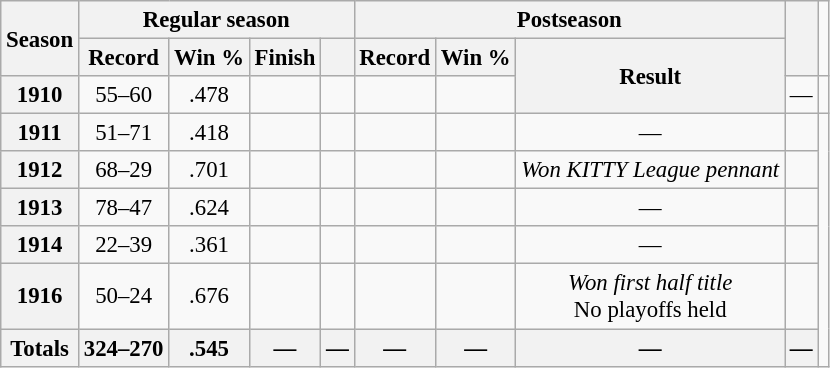<table class="wikitable sortable plainrowheaders" style="font-size: 95%; text-align:center;">
<tr>
<th rowspan="2" scope="col">Season</th>
<th colspan="4" scope="col">Regular season</th>
<th colspan="3" scope="col">Postseason</th>
<th rowspan="2" class="unsortable" scope="col"></th>
</tr>
<tr>
<th scope="col">Record</th>
<th scope="col">Win %</th>
<th scope="col">Finish</th>
<th scope="col"></th>
<th scope="col">Record</th>
<th scope="col">Win %</th>
<th class="unsortable" rowspan="2" scope="col">Result</th>
</tr>
<tr>
<th scope="row" style="text-align:center">1910</th>
<td>55–60</td>
<td>.478</td>
<td></td>
<td></td>
<td></td>
<td></td>
<td>—</td>
<td></td>
</tr>
<tr>
<th scope="row" style="text-align:center">1911</th>
<td>51–71</td>
<td>.418</td>
<td></td>
<td></td>
<td></td>
<td></td>
<td>—</td>
<td></td>
</tr>
<tr>
<th scope="row" style="text-align:center">1912</th>
<td>68–29</td>
<td>.701</td>
<td></td>
<td></td>
<td></td>
<td></td>
<td><em> Won KITTY League pennant</em></td>
<td></td>
</tr>
<tr>
<th scope="row" style="text-align:center">1913</th>
<td>78–47</td>
<td>.624</td>
<td></td>
<td></td>
<td></td>
<td></td>
<td>—</td>
<td></td>
</tr>
<tr>
<th scope="row" style="text-align:center">1914</th>
<td>22–39</td>
<td>.361</td>
<td></td>
<td></td>
<td></td>
<td></td>
<td>—</td>
<td></td>
</tr>
<tr>
<th scope="row" style="text-align:center">1916</th>
<td>50–24</td>
<td>.676</td>
<td></td>
<td></td>
<td></td>
<td></td>
<td><em>Won first half title</em><br>No playoffs held</td>
<td></td>
</tr>
<tr class="sortbottom">
<th scope="row" style="text-align:center"><strong>Totals</strong></th>
<th>324–270</th>
<th>.545</th>
<th>—</th>
<th>—</th>
<th>—</th>
<th>—</th>
<th>—</th>
<th>—</th>
</tr>
</table>
